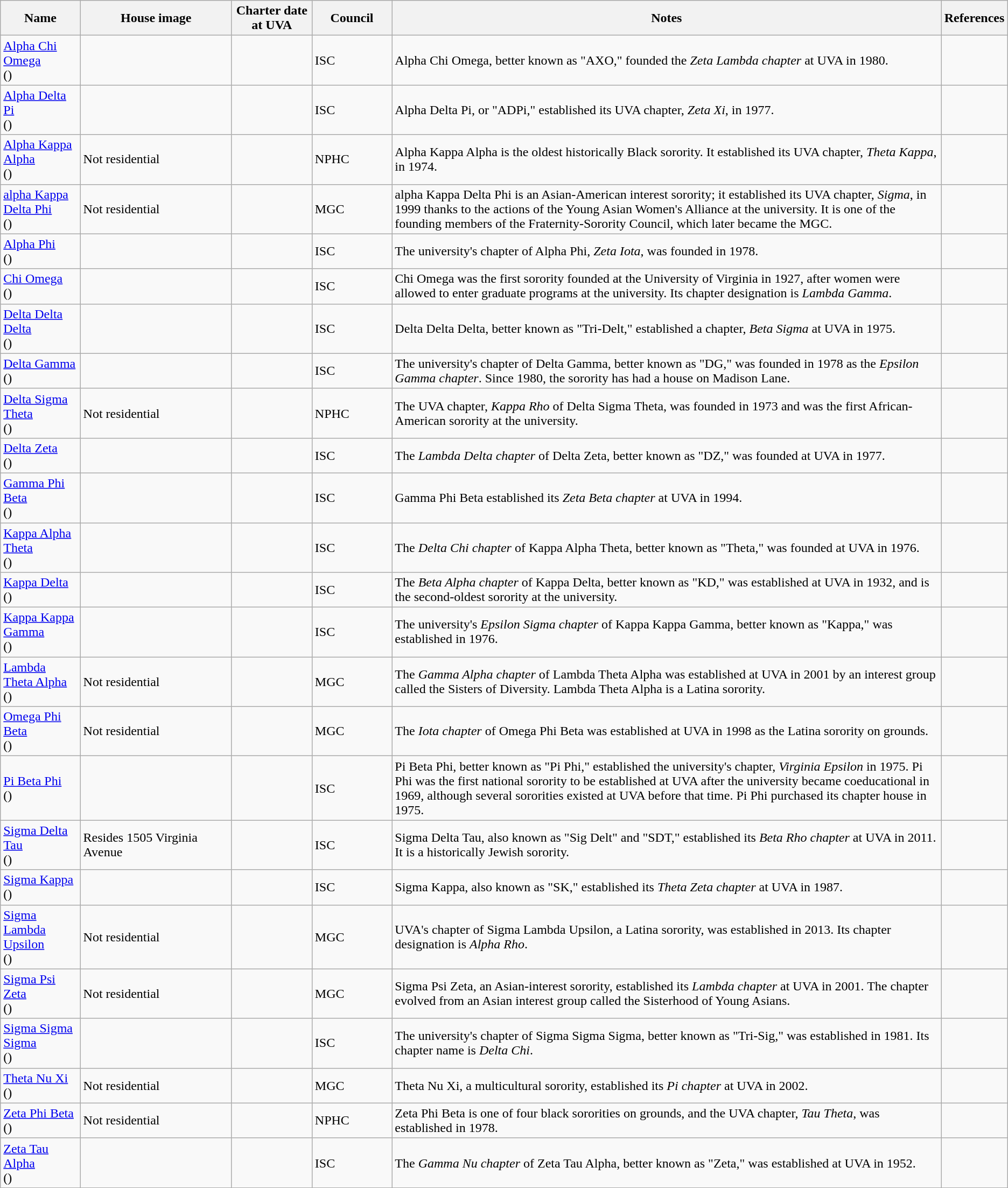<table class="wikitable sortable">
<tr>
<th style="text-align:center; width:100px;">Name</th>
<th class="unsortable" style="text-align:center; width:205px;">House image</th>
<th style="text-align:center; width:100px;">Charter date at UVA</th>
<th style="text-align:center; width:100px;">Council</th>
<th class="unsortable" style="text-align:center; width:800px;">Notes</th>
<th class="unsortable" style="text-align:center; width:75px;">References</th>
</tr>
<tr>
<td><a href='#'>Alpha Chi Omega</a><br>()</td>
<td></td>
<td></td>
<td>ISC</td>
<td>Alpha Chi Omega, better known as "AXO," founded the <em>Zeta Lambda chapter</em> at UVA in 1980.</td>
<td></td>
</tr>
<tr>
<td><a href='#'>Alpha Delta Pi</a><br>()</td>
<td></td>
<td></td>
<td>ISC</td>
<td>Alpha Delta Pi, or "ADPi," established its UVA chapter, <em>Zeta Xi</em>, in 1977.</td>
<td></td>
</tr>
<tr>
<td><a href='#'>Alpha Kappa Alpha</a><br>()</td>
<td>Not residential</td>
<td></td>
<td>NPHC</td>
<td>Alpha Kappa Alpha is the oldest historically Black sorority. It established its UVA chapter, <em>Theta Kappa</em>, in 1974.</td>
<td></td>
</tr>
<tr>
<td><a href='#'>alpha Kappa Delta Phi</a><br>()</td>
<td>Not residential</td>
<td></td>
<td>MGC</td>
<td>alpha Kappa Delta Phi is an Asian-American interest sorority; it established its UVA chapter, <em>Sigma</em>,  in 1999 thanks to the actions of the Young Asian Women's Alliance at the university. It is one of the founding members of the Fraternity-Sorority Council, which later became the MGC.</td>
<td></td>
</tr>
<tr>
<td><a href='#'>Alpha Phi</a><br>()</td>
<td></td>
<td></td>
<td>ISC</td>
<td>The university's chapter of Alpha Phi, <em>Zeta Iota</em>, was founded in 1978.</td>
<td></td>
</tr>
<tr>
<td><a href='#'>Chi Omega</a><br>()</td>
<td></td>
<td></td>
<td>ISC</td>
<td>Chi Omega was the first sorority founded at the University of Virginia in 1927, after women were allowed to enter graduate programs at the university. Its chapter designation is <em>Lambda Gamma</em>.</td>
<td></td>
</tr>
<tr>
<td><a href='#'>Delta Delta Delta</a><br>()</td>
<td></td>
<td></td>
<td>ISC</td>
<td>Delta Delta Delta, better known as "Tri-Delt," established a chapter, <em>Beta Sigma</em> at UVA in 1975.</td>
<td></td>
</tr>
<tr>
<td><a href='#'>Delta Gamma</a><br>()</td>
<td></td>
<td></td>
<td>ISC</td>
<td>The university's chapter of Delta Gamma, better known as "DG," was founded in 1978 as the <em>Epsilon Gamma chapter</em>. Since 1980, the sorority has had a house on Madison Lane.</td>
<td></td>
</tr>
<tr>
<td><a href='#'>Delta Sigma Theta</a><br>()</td>
<td>Not residential</td>
<td></td>
<td>NPHC</td>
<td>The UVA chapter, <em>Kappa Rho</em>  of Delta Sigma Theta, was founded in 1973 and was the first African-American sorority at the university.</td>
<td></td>
</tr>
<tr>
<td><a href='#'>Delta Zeta</a><br>()</td>
<td></td>
<td></td>
<td>ISC</td>
<td>The <em>Lambda Delta chapter</em> of Delta Zeta, better known as "DZ," was founded at UVA in 1977.</td>
<td></td>
</tr>
<tr>
<td><a href='#'>Gamma Phi Beta</a><br>()</td>
<td></td>
<td></td>
<td>ISC</td>
<td>Gamma Phi Beta established its <em>Zeta Beta chapter</em> at UVA in 1994.</td>
<td></td>
</tr>
<tr>
<td><a href='#'>Kappa Alpha Theta</a><br>()</td>
<td></td>
<td></td>
<td>ISC</td>
<td>The <em>Delta Chi chapter</em> of Kappa Alpha Theta, better known as "Theta," was founded at UVA in 1976.</td>
<td></td>
</tr>
<tr>
<td><a href='#'>Kappa Delta</a><br>()</td>
<td></td>
<td></td>
<td>ISC</td>
<td>The <em>Beta Alpha chapter</em> of Kappa Delta, better known as "KD," was established at UVA in 1932, and is the second-oldest sorority at the university.</td>
<td></td>
</tr>
<tr>
<td><a href='#'>Kappa Kappa Gamma</a><br>()</td>
<td></td>
<td></td>
<td>ISC</td>
<td>The university's <em>Epsilon Sigma chapter</em> of Kappa Kappa Gamma, better known as "Kappa," was established in 1976.</td>
<td></td>
</tr>
<tr>
<td><a href='#'>Lambda Theta Alpha</a><br>()</td>
<td>Not residential</td>
<td></td>
<td>MGC</td>
<td>The <em>Gamma Alpha chapter</em> of Lambda Theta Alpha was established at UVA in 2001 by an interest group called the Sisters of Diversity. Lambda Theta Alpha is a Latina sorority.</td>
<td></td>
</tr>
<tr>
<td><a href='#'>Omega Phi Beta</a><br>()</td>
<td>Not residential</td>
<td></td>
<td>MGC</td>
<td>The <em>Iota chapter</em> of Omega Phi Beta was established at UVA in 1998 as the Latina sorority on grounds.</td>
<td></td>
</tr>
<tr>
<td><a href='#'>Pi Beta Phi</a><br>()</td>
<td></td>
<td></td>
<td>ISC</td>
<td>Pi Beta Phi, better known as "Pi Phi," established the university's chapter, <em>Virginia Epsilon</em> in 1975. Pi Phi was the first national sorority to be established at UVA after the university became coeducational in 1969, although several sororities existed at UVA before that time. Pi Phi purchased its chapter house in 1975.</td>
<td></td>
</tr>
<tr>
<td><a href='#'>Sigma Delta Tau</a><br>()</td>
<td>Resides 1505 Virginia Avenue</td>
<td></td>
<td>ISC</td>
<td>Sigma Delta Tau, also known as "Sig Delt" and "SDT," established its <em>Beta Rho chapter</em> at UVA in 2011. It is a historically Jewish sorority.</td>
<td></td>
</tr>
<tr>
<td><a href='#'>Sigma Kappa</a><br>()</td>
<td></td>
<td></td>
<td>ISC</td>
<td>Sigma Kappa, also known as "SK," established its <em>Theta Zeta chapter</em> at UVA in 1987.</td>
<td></td>
</tr>
<tr>
<td><a href='#'>Sigma Lambda Upsilon</a><br>()</td>
<td>Not residential</td>
<td></td>
<td>MGC</td>
<td>UVA's chapter of Sigma Lambda Upsilon, a Latina sorority, was established in 2013. Its chapter designation is <em>Alpha Rho</em>.</td>
<td></td>
</tr>
<tr>
<td><a href='#'>Sigma Psi Zeta</a><br>()</td>
<td>Not residential</td>
<td></td>
<td>MGC</td>
<td>Sigma Psi Zeta, an Asian-interest sorority, established its <em>Lambda chapter</em> at UVA in 2001. The chapter evolved from an Asian interest group called the Sisterhood of Young Asians.</td>
<td></td>
</tr>
<tr>
<td><a href='#'>Sigma Sigma Sigma</a><br>()</td>
<td></td>
<td></td>
<td>ISC</td>
<td>The university's chapter of Sigma Sigma Sigma, better known as "Tri-Sig," was established in 1981. Its chapter name is <em>Delta Chi</em>.</td>
<td></td>
</tr>
<tr>
<td><a href='#'>Theta Nu Xi</a><br>()</td>
<td>Not residential</td>
<td></td>
<td>MGC</td>
<td>Theta Nu Xi, a multicultural sorority, established its <em>Pi chapter</em> at UVA in 2002.</td>
<td></td>
</tr>
<tr>
<td><a href='#'>Zeta Phi Beta</a><br>()</td>
<td>Not residential</td>
<td></td>
<td>NPHC</td>
<td>Zeta Phi Beta is one of four black sororities on grounds, and the UVA chapter, <em>Tau Theta</em>, was established in 1978.</td>
<td></td>
</tr>
<tr>
<td><a href='#'>Zeta Tau Alpha</a><br>()</td>
<td></td>
<td></td>
<td>ISC</td>
<td>The <em>Gamma Nu chapter</em> of Zeta Tau Alpha, better known as "Zeta," was established at UVA in 1952.</td>
<td></td>
</tr>
</table>
